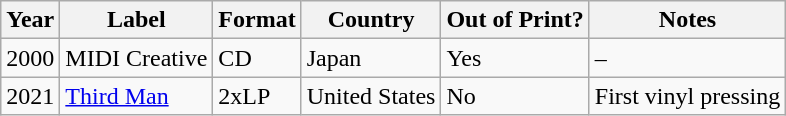<table class="wikitable">
<tr>
<th>Year</th>
<th>Label</th>
<th>Format</th>
<th>Country</th>
<th>Out of Print?</th>
<th>Notes</th>
</tr>
<tr>
<td>2000</td>
<td>MIDI Creative</td>
<td>CD</td>
<td>Japan</td>
<td>Yes</td>
<td>–</td>
</tr>
<tr>
<td>2021</td>
<td><a href='#'>Third Man</a></td>
<td>2xLP</td>
<td>United States</td>
<td>No</td>
<td>First vinyl pressing</td>
</tr>
</table>
